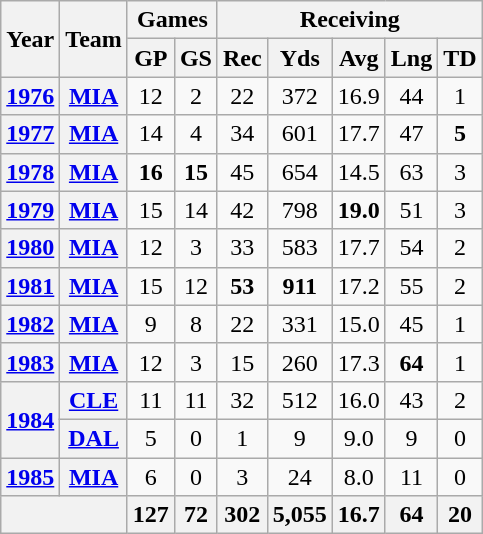<table class="wikitable" style="text-align:center">
<tr>
<th rowspan="2">Year</th>
<th rowspan="2">Team</th>
<th colspan="2">Games</th>
<th colspan="5">Receiving</th>
</tr>
<tr>
<th>GP</th>
<th>GS</th>
<th>Rec</th>
<th>Yds</th>
<th>Avg</th>
<th>Lng</th>
<th>TD</th>
</tr>
<tr>
<th><a href='#'>1976</a></th>
<th><a href='#'>MIA</a></th>
<td>12</td>
<td>2</td>
<td>22</td>
<td>372</td>
<td>16.9</td>
<td>44</td>
<td>1</td>
</tr>
<tr>
<th><a href='#'>1977</a></th>
<th><a href='#'>MIA</a></th>
<td>14</td>
<td>4</td>
<td>34</td>
<td>601</td>
<td>17.7</td>
<td>47</td>
<td><strong>5</strong></td>
</tr>
<tr>
<th><a href='#'>1978</a></th>
<th><a href='#'>MIA</a></th>
<td><strong>16</strong></td>
<td><strong>15</strong></td>
<td>45</td>
<td>654</td>
<td>14.5</td>
<td>63</td>
<td>3</td>
</tr>
<tr>
<th><a href='#'>1979</a></th>
<th><a href='#'>MIA</a></th>
<td>15</td>
<td>14</td>
<td>42</td>
<td>798</td>
<td><strong>19.0</strong></td>
<td>51</td>
<td>3</td>
</tr>
<tr>
<th><a href='#'>1980</a></th>
<th><a href='#'>MIA</a></th>
<td>12</td>
<td>3</td>
<td>33</td>
<td>583</td>
<td>17.7</td>
<td>54</td>
<td>2</td>
</tr>
<tr>
<th><a href='#'>1981</a></th>
<th><a href='#'>MIA</a></th>
<td>15</td>
<td>12</td>
<td><strong>53</strong></td>
<td><strong>911</strong></td>
<td>17.2</td>
<td>55</td>
<td>2</td>
</tr>
<tr>
<th><a href='#'>1982</a></th>
<th><a href='#'>MIA</a></th>
<td>9</td>
<td>8</td>
<td>22</td>
<td>331</td>
<td>15.0</td>
<td>45</td>
<td>1</td>
</tr>
<tr>
<th><a href='#'>1983</a></th>
<th><a href='#'>MIA</a></th>
<td>12</td>
<td>3</td>
<td>15</td>
<td>260</td>
<td>17.3</td>
<td><strong>64</strong></td>
<td>1</td>
</tr>
<tr>
<th rowspan="2"><a href='#'>1984</a></th>
<th><a href='#'>CLE</a></th>
<td>11</td>
<td>11</td>
<td>32</td>
<td>512</td>
<td>16.0</td>
<td>43</td>
<td>2</td>
</tr>
<tr>
<th><a href='#'>DAL</a></th>
<td>5</td>
<td>0</td>
<td>1</td>
<td>9</td>
<td>9.0</td>
<td>9</td>
<td>0</td>
</tr>
<tr>
<th><a href='#'>1985</a></th>
<th><a href='#'>MIA</a></th>
<td>6</td>
<td>0</td>
<td>3</td>
<td>24</td>
<td>8.0</td>
<td>11</td>
<td>0</td>
</tr>
<tr>
<th colspan="2"></th>
<th>127</th>
<th>72</th>
<th>302</th>
<th>5,055</th>
<th>16.7</th>
<th>64</th>
<th>20</th>
</tr>
</table>
